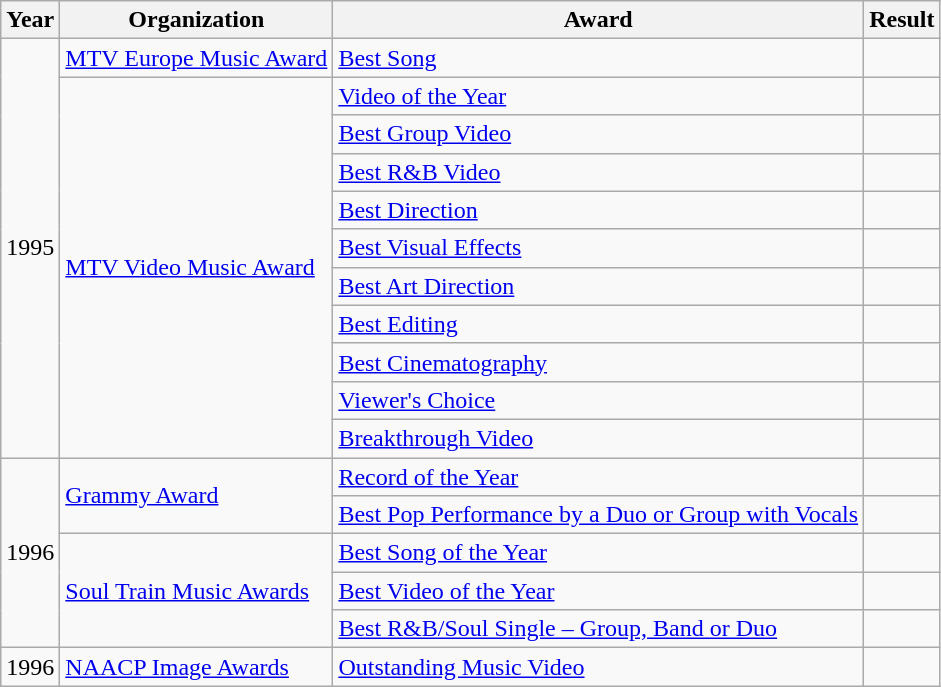<table class="wikitable">
<tr>
<th>Year</th>
<th>Organization</th>
<th>Award</th>
<th>Result</th>
</tr>
<tr>
<td rowspan="11">1995</td>
<td><a href='#'>MTV Europe Music Award</a></td>
<td><a href='#'>Best Song</a></td>
<td></td>
</tr>
<tr>
<td rowspan="10"><a href='#'>MTV Video Music Award</a></td>
<td><a href='#'>Video of the Year</a></td>
<td></td>
</tr>
<tr>
<td><a href='#'>Best Group Video</a></td>
<td></td>
</tr>
<tr>
<td><a href='#'>Best R&B Video</a></td>
<td></td>
</tr>
<tr>
<td><a href='#'>Best Direction</a></td>
<td></td>
</tr>
<tr>
<td><a href='#'>Best Visual Effects</a></td>
<td></td>
</tr>
<tr>
<td><a href='#'>Best Art Direction</a></td>
<td></td>
</tr>
<tr>
<td><a href='#'>Best Editing</a></td>
<td></td>
</tr>
<tr>
<td><a href='#'>Best Cinematography</a></td>
<td></td>
</tr>
<tr>
<td><a href='#'>Viewer's Choice</a></td>
<td></td>
</tr>
<tr>
<td><a href='#'>Breakthrough Video</a></td>
<td></td>
</tr>
<tr>
<td rowspan="5">1996</td>
<td rowspan="2"><a href='#'>Grammy Award</a></td>
<td><a href='#'>Record of the Year</a></td>
<td></td>
</tr>
<tr>
<td><a href='#'>Best Pop Performance by a Duo or Group with Vocals</a></td>
<td></td>
</tr>
<tr>
<td rowspan="3"><a href='#'>Soul Train Music Awards</a></td>
<td><a href='#'>Best Song of the Year</a></td>
<td></td>
</tr>
<tr>
<td><a href='#'>Best Video of the Year</a></td>
<td></td>
</tr>
<tr>
<td><a href='#'>Best R&B/Soul Single – Group, Band or Duo</a></td>
<td></td>
</tr>
<tr>
<td rowspan="4">1996</td>
<td rowspan="1"><a href='#'>NAACP Image Awards</a></td>
<td><a href='#'>Outstanding Music Video</a></td>
<td></td>
</tr>
</table>
